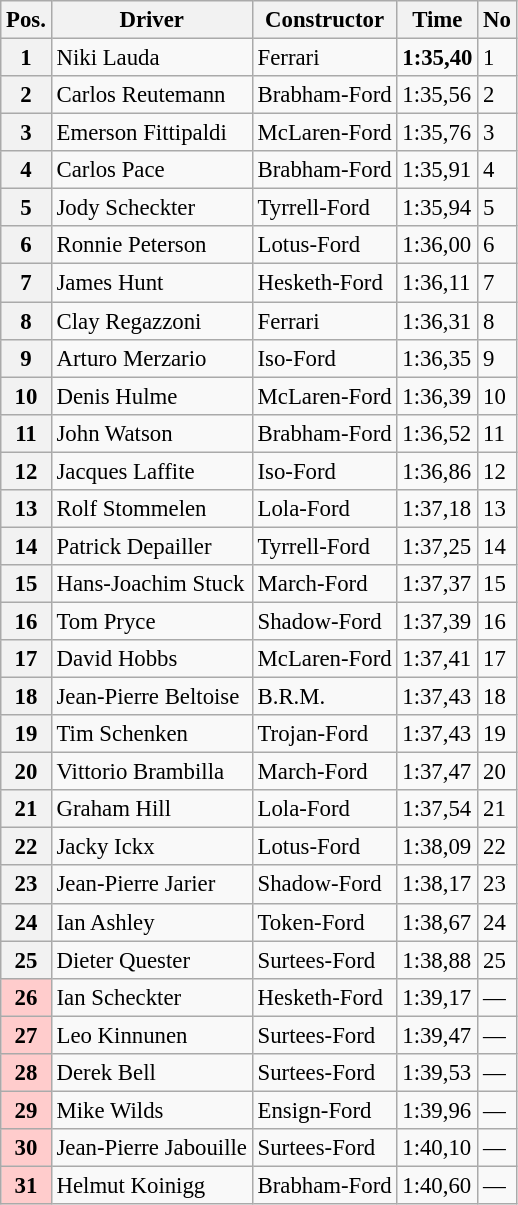<table class="wikitable sortable" style="font-size: 95%">
<tr>
<th>Pos.</th>
<th>Driver</th>
<th>Constructor</th>
<th>Time</th>
<th>No</th>
</tr>
<tr>
<th>1</th>
<td>Niki Lauda</td>
<td>Ferrari</td>
<td><strong>1:35,40</strong></td>
<td>1</td>
</tr>
<tr>
<th>2</th>
<td>Carlos Reutemann</td>
<td>Brabham-Ford</td>
<td>1:35,56</td>
<td>2</td>
</tr>
<tr>
<th>3</th>
<td>Emerson Fittipaldi</td>
<td>McLaren-Ford</td>
<td>1:35,76</td>
<td>3</td>
</tr>
<tr>
<th>4</th>
<td>Carlos Pace</td>
<td>Brabham-Ford</td>
<td>1:35,91</td>
<td>4</td>
</tr>
<tr>
<th>5</th>
<td>Jody Scheckter</td>
<td>Tyrrell-Ford</td>
<td>1:35,94</td>
<td>5</td>
</tr>
<tr>
<th>6</th>
<td>Ronnie Peterson</td>
<td>Lotus-Ford</td>
<td>1:36,00</td>
<td>6</td>
</tr>
<tr>
<th>7</th>
<td>James Hunt</td>
<td>Hesketh-Ford</td>
<td>1:36,11</td>
<td>7</td>
</tr>
<tr>
<th>8</th>
<td>Clay Regazzoni</td>
<td>Ferrari</td>
<td>1:36,31</td>
<td>8</td>
</tr>
<tr>
<th>9</th>
<td>Arturo Merzario</td>
<td>Iso-Ford</td>
<td>1:36,35</td>
<td>9</td>
</tr>
<tr>
<th>10</th>
<td>Denis Hulme</td>
<td>McLaren-Ford</td>
<td>1:36,39</td>
<td>10</td>
</tr>
<tr>
<th>11</th>
<td>John Watson</td>
<td>Brabham-Ford</td>
<td>1:36,52</td>
<td>11</td>
</tr>
<tr>
<th>12</th>
<td>Jacques Laffite</td>
<td>Iso-Ford</td>
<td>1:36,86</td>
<td>12</td>
</tr>
<tr>
<th>13</th>
<td>Rolf Stommelen</td>
<td>Lola-Ford</td>
<td>1:37,18</td>
<td>13</td>
</tr>
<tr>
<th>14</th>
<td>Patrick Depailler</td>
<td>Tyrrell-Ford</td>
<td>1:37,25</td>
<td>14</td>
</tr>
<tr>
<th>15</th>
<td>Hans-Joachim Stuck</td>
<td>March-Ford</td>
<td>1:37,37</td>
<td>15</td>
</tr>
<tr>
<th>16</th>
<td>Tom Pryce</td>
<td>Shadow-Ford</td>
<td>1:37,39</td>
<td>16</td>
</tr>
<tr>
<th>17</th>
<td>David Hobbs</td>
<td>McLaren-Ford</td>
<td>1:37,41</td>
<td>17</td>
</tr>
<tr>
<th>18</th>
<td>Jean-Pierre Beltoise</td>
<td>B.R.M.</td>
<td>1:37,43</td>
<td>18</td>
</tr>
<tr>
<th>19</th>
<td>Tim Schenken</td>
<td>Trojan-Ford</td>
<td>1:37,43</td>
<td>19</td>
</tr>
<tr>
<th>20</th>
<td>Vittorio Brambilla</td>
<td>March-Ford</td>
<td>1:37,47</td>
<td>20</td>
</tr>
<tr>
<th>21</th>
<td>Graham Hill</td>
<td>Lola-Ford</td>
<td>1:37,54</td>
<td>21</td>
</tr>
<tr>
<th>22</th>
<td>Jacky Ickx</td>
<td>Lotus-Ford</td>
<td>1:38,09</td>
<td>22</td>
</tr>
<tr>
<th>23</th>
<td>Jean-Pierre Jarier</td>
<td>Shadow-Ford</td>
<td>1:38,17</td>
<td>23</td>
</tr>
<tr>
<th>24</th>
<td>Ian Ashley</td>
<td>Token-Ford</td>
<td>1:38,67</td>
<td>24</td>
</tr>
<tr>
<th>25</th>
<td>Dieter Quester</td>
<td>Surtees-Ford</td>
<td>1:38,88</td>
<td>25</td>
</tr>
<tr>
<th style="background:#ffcccc;">26</th>
<td>Ian Scheckter</td>
<td>Hesketh-Ford</td>
<td>1:39,17</td>
<td>—</td>
</tr>
<tr>
<th style="background:#ffcccc;">27</th>
<td>Leo Kinnunen</td>
<td>Surtees-Ford</td>
<td>1:39,47</td>
<td>—</td>
</tr>
<tr>
<th style="background:#ffcccc;">28</th>
<td>Derek Bell</td>
<td>Surtees-Ford</td>
<td>1:39,53</td>
<td>—</td>
</tr>
<tr>
<th style="background:#ffcccc;">29</th>
<td>Mike Wilds</td>
<td>Ensign-Ford</td>
<td>1:39,96</td>
<td>—</td>
</tr>
<tr>
<th style="background:#ffcccc;">30</th>
<td>Jean-Pierre Jabouille</td>
<td>Surtees-Ford</td>
<td>1:40,10</td>
<td>—</td>
</tr>
<tr>
<th style="background:#ffcccc;">31</th>
<td>Helmut Koinigg</td>
<td>Brabham-Ford</td>
<td>1:40,60</td>
<td>—</td>
</tr>
</table>
